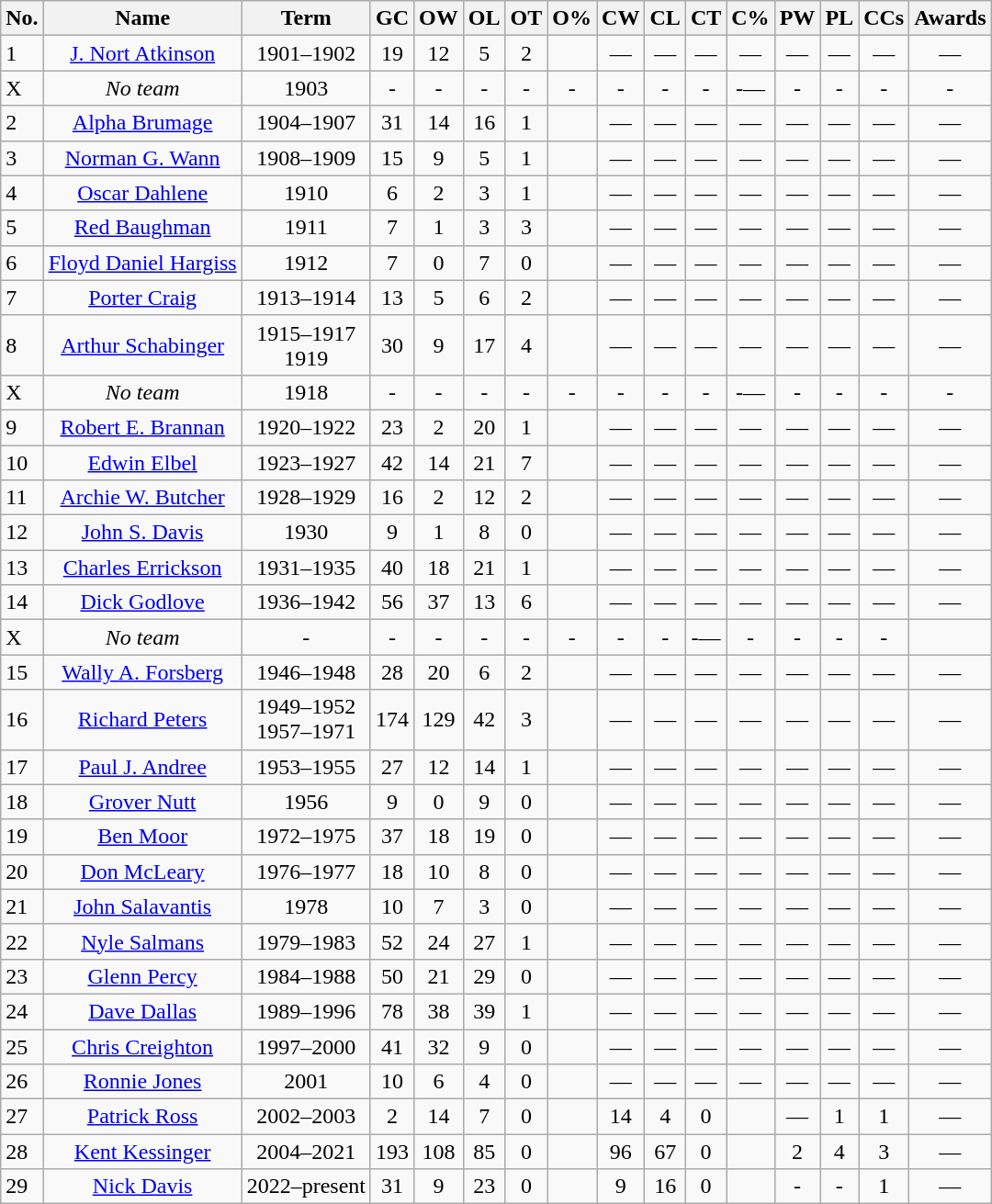<table class="wikitable sortable">
<tr>
<th>No.</th>
<th>Name</th>
<th>Term</th>
<th>GC</th>
<th>OW</th>
<th>OL</th>
<th>OT</th>
<th>O%</th>
<th>CW</th>
<th>CL</th>
<th>CT</th>
<th>C%</th>
<th>PW</th>
<th>PL</th>
<th>CCs</th>
<th class="unsortable">Awards</th>
</tr>
<tr>
<td>1</td>
<td align="center"><a href='#'>J. Nort Atkinson</a></td>
<td align="center">1901–1902</td>
<td align="center">19</td>
<td align="center">12</td>
<td align="center">5</td>
<td align="center">2</td>
<td align="center"></td>
<td align="center">—</td>
<td align="center">—</td>
<td align="center">—</td>
<td align="center">—</td>
<td align="center">—</td>
<td align="center">—</td>
<td align="center">—</td>
<td align="center">—</td>
</tr>
<tr>
<td>X</td>
<td align="center"><em>No team</em></td>
<td align="center">1903</td>
<td align="center">-</td>
<td align="center">-</td>
<td align="center">-</td>
<td align="center">-</td>
<td align="center">-</td>
<td align="center">-</td>
<td align="center">-</td>
<td align="center">-</td>
<td align="center">-—</td>
<td align="center">-</td>
<td align="center">-</td>
<td align="center">-</td>
<td align="center">-</td>
</tr>
<tr>
<td>2</td>
<td align="center"><a href='#'>Alpha Brumage</a></td>
<td align="center">1904–1907</td>
<td align="center">31</td>
<td align="center">14</td>
<td align="center">16</td>
<td align="center">1</td>
<td align="center"></td>
<td align="center">—</td>
<td align="center">—</td>
<td align="center">—</td>
<td align="center">—</td>
<td align="center">—</td>
<td align="center">—</td>
<td align="center">—</td>
<td align="center">—</td>
</tr>
<tr>
<td>3</td>
<td align="center"><a href='#'>Norman G. Wann</a></td>
<td align="center">1908–1909</td>
<td align="center">15</td>
<td align="center">9</td>
<td align="center">5</td>
<td align="center">1</td>
<td align="center"></td>
<td align="center">—</td>
<td align="center">—</td>
<td align="center">—</td>
<td align="center">—</td>
<td align="center">—</td>
<td align="center">—</td>
<td align="center">—</td>
<td align="center">—</td>
</tr>
<tr>
<td>4</td>
<td align="center"><a href='#'>Oscar Dahlene</a></td>
<td align="center">1910</td>
<td align="center">6</td>
<td align="center">2</td>
<td align="center">3</td>
<td align="center">1</td>
<td align="center"></td>
<td align="center">—</td>
<td align="center">—</td>
<td align="center">—</td>
<td align="center">—</td>
<td align="center">—</td>
<td align="center">—</td>
<td align="center">—</td>
<td align="center">—</td>
</tr>
<tr>
<td>5</td>
<td align="center"><a href='#'>Red Baughman</a></td>
<td align="center">1911</td>
<td align="center">7</td>
<td align="center">1</td>
<td align="center">3</td>
<td align="center">3</td>
<td align="center"></td>
<td align="center">—</td>
<td align="center">—</td>
<td align="center">—</td>
<td align="center">—</td>
<td align="center">—</td>
<td align="center">—</td>
<td align="center">—</td>
<td align="center">—</td>
</tr>
<tr>
<td>6</td>
<td align="center"><a href='#'>Floyd Daniel Hargiss</a></td>
<td align="center">1912</td>
<td align="center">7</td>
<td align="center">0</td>
<td align="center">7</td>
<td align="center">0</td>
<td align="center"></td>
<td align="center">—</td>
<td align="center">—</td>
<td align="center">—</td>
<td align="center">—</td>
<td align="center">—</td>
<td align="center">—</td>
<td align="center">—</td>
<td align="center">—</td>
</tr>
<tr>
<td>7</td>
<td align="center"><a href='#'>Porter Craig</a></td>
<td align="center">1913–1914</td>
<td align="center">13</td>
<td align="center">5</td>
<td align="center">6</td>
<td align="center">2</td>
<td align="center"></td>
<td align="center">—</td>
<td align="center">—</td>
<td align="center">—</td>
<td align="center">—</td>
<td align="center">—</td>
<td align="center">—</td>
<td align="center">—</td>
<td align="center">—</td>
</tr>
<tr>
<td>8</td>
<td align="center"><a href='#'>Arthur Schabinger</a></td>
<td align="center">1915–1917<br>1919</td>
<td align="center">30</td>
<td align="center">9</td>
<td align="center">17</td>
<td align="center">4</td>
<td align="center"></td>
<td align="center">—</td>
<td align="center">—</td>
<td align="center">—</td>
<td align="center">—</td>
<td align="center">—</td>
<td align="center">—</td>
<td align="center">—</td>
<td align="center">—</td>
</tr>
<tr>
<td>X</td>
<td align="center"><em>No team</em></td>
<td align="center">1918</td>
<td align="center">-</td>
<td align="center">-</td>
<td align="center">-</td>
<td align="center">-</td>
<td align="center">-</td>
<td align="center">-</td>
<td align="center">-</td>
<td align="center">-</td>
<td align="center">-—</td>
<td align="center">-</td>
<td align="center">-</td>
<td align="center">-</td>
<td align="center">-</td>
</tr>
<tr>
<td>9</td>
<td align="center"><a href='#'>Robert E. Brannan</a></td>
<td align="center">1920–1922</td>
<td align="center">23</td>
<td align="center">2</td>
<td align="center">20</td>
<td align="center">1</td>
<td align="center"></td>
<td align="center">—</td>
<td align="center">—</td>
<td align="center">—</td>
<td align="center">—</td>
<td align="center">—</td>
<td align="center">—</td>
<td align="center">—</td>
<td align="center">—</td>
</tr>
<tr>
<td>10</td>
<td align="center"><a href='#'>Edwin Elbel</a></td>
<td align="center">1923–1927</td>
<td align="center">42</td>
<td align="center">14</td>
<td align="center">21</td>
<td align="center">7</td>
<td align="center"></td>
<td align="center">—</td>
<td align="center">—</td>
<td align="center">—</td>
<td align="center">—</td>
<td align="center">—</td>
<td align="center">—</td>
<td align="center">—</td>
<td align="center">—</td>
</tr>
<tr>
<td>11</td>
<td align="center"><a href='#'>Archie W. Butcher</a></td>
<td align="center">1928–1929</td>
<td align="center">16</td>
<td align="center">2</td>
<td align="center">12</td>
<td align="center">2</td>
<td align="center"></td>
<td align="center">—</td>
<td align="center">—</td>
<td align="center">—</td>
<td align="center">—</td>
<td align="center">—</td>
<td align="center">—</td>
<td align="center">—</td>
<td align="center">—</td>
</tr>
<tr>
<td>12</td>
<td align="center"><a href='#'>John S. Davis</a></td>
<td align="center">1930</td>
<td align="center">9</td>
<td align="center">1</td>
<td align="center">8</td>
<td align="center">0</td>
<td align="center"></td>
<td align="center">—</td>
<td align="center">—</td>
<td align="center">—</td>
<td align="center">—</td>
<td align="center">—</td>
<td align="center">—</td>
<td align="center">—</td>
<td align="center">—</td>
</tr>
<tr>
<td>13</td>
<td align="center"><a href='#'>Charles Errickson</a></td>
<td align="center">1931–1935</td>
<td align="center">40</td>
<td align="center">18</td>
<td align="center">21</td>
<td align="center">1</td>
<td align="center"></td>
<td align="center">—</td>
<td align="center">—</td>
<td align="center">—</td>
<td align="center">—</td>
<td align="center">—</td>
<td align="center">—</td>
<td align="center">—</td>
<td align="center">—</td>
</tr>
<tr>
<td>14</td>
<td align="center"><a href='#'>Dick Godlove</a></td>
<td align="center">1936–1942</td>
<td align="center">56</td>
<td align="center">37</td>
<td align="center">13</td>
<td align="center">6</td>
<td align="center"></td>
<td align="center">—</td>
<td align="center">—</td>
<td align="center">—</td>
<td align="center">—</td>
<td align="center">—</td>
<td align="center">—</td>
<td align="center">—</td>
<td align="center">—</td>
</tr>
<tr>
<td>X</td>
<td align="center"><em>No team</em></td>
<td align="center">-</td>
<td align="center">-</td>
<td align="center">-</td>
<td align="center">-</td>
<td align="center">-</td>
<td align="center">-</td>
<td align="center">-</td>
<td align="center">-</td>
<td align="center">-—</td>
<td align="center">-</td>
<td align="center">-</td>
<td align="center">-</td>
<td align="center">-</td>
</tr>
<tr>
<td>15</td>
<td align="center"><a href='#'>Wally A. Forsberg</a></td>
<td align="center">1946–1948</td>
<td align="center">28</td>
<td align="center">20</td>
<td align="center">6</td>
<td align="center">2</td>
<td align="center"></td>
<td align="center">—</td>
<td align="center">—</td>
<td align="center">—</td>
<td align="center">—</td>
<td align="center">—</td>
<td align="center">—</td>
<td align="center">—</td>
<td align="center">—</td>
</tr>
<tr>
<td>16</td>
<td align="center"><a href='#'>Richard Peters</a></td>
<td align="center">1949–1952<br>1957–1971</td>
<td align="center">174</td>
<td align="center">129</td>
<td align="center">42</td>
<td align="center">3</td>
<td align="center"></td>
<td align="center">—</td>
<td align="center">—</td>
<td align="center">—</td>
<td align="center">—</td>
<td align="center">—</td>
<td align="center">—</td>
<td align="center">—</td>
<td align="center">—</td>
</tr>
<tr>
<td>17</td>
<td align="center"><a href='#'>Paul J. Andree</a></td>
<td align="center">1953–1955</td>
<td align="center">27</td>
<td align="center">12</td>
<td align="center">14</td>
<td align="center">1</td>
<td align="center"></td>
<td align="center">—</td>
<td align="center">—</td>
<td align="center">—</td>
<td align="center">—</td>
<td align="center">—</td>
<td align="center">—</td>
<td align="center">—</td>
<td align="center">—</td>
</tr>
<tr>
<td>18</td>
<td align="center"><a href='#'>Grover Nutt</a></td>
<td align="center">1956</td>
<td align="center">9</td>
<td align="center">0</td>
<td align="center">9</td>
<td align="center">0</td>
<td align="center"></td>
<td align="center">—</td>
<td align="center">—</td>
<td align="center">—</td>
<td align="center">—</td>
<td align="center">—</td>
<td align="center">—</td>
<td align="center">—</td>
<td align="center">—</td>
</tr>
<tr>
<td>19</td>
<td align="center"><a href='#'>Ben Moor</a></td>
<td align="center">1972–1975</td>
<td align="center">37</td>
<td align="center">18</td>
<td align="center">19</td>
<td align="center">0</td>
<td align="center"></td>
<td align="center">—</td>
<td align="center">—</td>
<td align="center">—</td>
<td align="center">—</td>
<td align="center">—</td>
<td align="center">—</td>
<td align="center">—</td>
<td align="center">—</td>
</tr>
<tr>
<td>20</td>
<td align="center"><a href='#'>Don McLeary</a></td>
<td align="center">1976–1977</td>
<td align="center">18</td>
<td align="center">10</td>
<td align="center">8</td>
<td align="center">0</td>
<td align="center"></td>
<td align="center">—</td>
<td align="center">—</td>
<td align="center">—</td>
<td align="center">—</td>
<td align="center">—</td>
<td align="center">—</td>
<td align="center">—</td>
<td align="center">—</td>
</tr>
<tr>
<td>21</td>
<td align="center"><a href='#'>John Salavantis</a></td>
<td align="center">1978</td>
<td align="center">10</td>
<td align="center">7</td>
<td align="center">3</td>
<td align="center">0</td>
<td align="center"></td>
<td align="center">—</td>
<td align="center">—</td>
<td align="center">—</td>
<td align="center">—</td>
<td align="center">—</td>
<td align="center">—</td>
<td align="center">—</td>
<td align="center">—</td>
</tr>
<tr>
<td>22</td>
<td align="center"><a href='#'>Nyle Salmans</a></td>
<td align="center">1979–1983</td>
<td align="center">52</td>
<td align="center">24</td>
<td align="center">27</td>
<td align="center">1</td>
<td align="center"></td>
<td align="center">—</td>
<td align="center">—</td>
<td align="center">—</td>
<td align="center">—</td>
<td align="center">—</td>
<td align="center">—</td>
<td align="center">—</td>
<td align="center">—</td>
</tr>
<tr>
<td>23</td>
<td align="center"><a href='#'>Glenn Percy</a></td>
<td align="center">1984–1988</td>
<td align="center">50</td>
<td align="center">21</td>
<td align="center">29</td>
<td align="center">0</td>
<td align="center"></td>
<td align="center">—</td>
<td align="center">—</td>
<td align="center">—</td>
<td align="center">—</td>
<td align="center">—</td>
<td align="center">—</td>
<td align="center">—</td>
<td align="center">—</td>
</tr>
<tr>
<td>24</td>
<td align="center"><a href='#'>Dave Dallas</a></td>
<td align="center">1989–1996</td>
<td align="center">78</td>
<td align="center">38</td>
<td align="center">39</td>
<td align="center">1</td>
<td align="center"></td>
<td align="center">—</td>
<td align="center">—</td>
<td align="center">—</td>
<td align="center">—</td>
<td align="center">—</td>
<td align="center">—</td>
<td align="center">—</td>
<td align="center">—</td>
</tr>
<tr>
<td>25</td>
<td align="center"><a href='#'>Chris Creighton</a></td>
<td align="center">1997–2000</td>
<td align="center">41</td>
<td align="center">32</td>
<td align="center">9</td>
<td align="center">0</td>
<td align="center"></td>
<td align="center">—</td>
<td align="center">—</td>
<td align="center">—</td>
<td align="center">—</td>
<td align="center">—</td>
<td align="center">—</td>
<td align="center">—</td>
<td align="center">—</td>
</tr>
<tr>
<td>26</td>
<td align="center"><a href='#'>Ronnie Jones</a></td>
<td align="center">2001</td>
<td align="center">10</td>
<td align="center">6</td>
<td align="center">4</td>
<td align="center">0</td>
<td align="center"></td>
<td align="center">—</td>
<td align="center">—</td>
<td align="center">—</td>
<td align="center">—</td>
<td align="center">—</td>
<td align="center">—</td>
<td align="center">—</td>
<td align="center">—</td>
</tr>
<tr>
<td>27</td>
<td align="center"><a href='#'>Patrick Ross</a></td>
<td align="center">2002–2003</td>
<td align="center">2</td>
<td align="center">14</td>
<td align="center">7</td>
<td align="center">0</td>
<td align="center"></td>
<td align="center">14</td>
<td align="center">4</td>
<td align="center">0</td>
<td align="center"></td>
<td align="center">—</td>
<td align="center">1</td>
<td align="center">1</td>
<td align="center">—</td>
</tr>
<tr>
<td>28</td>
<td align="center"><a href='#'>Kent Kessinger</a></td>
<td align="center">2004–2021</td>
<td align="center">193</td>
<td align="center">108</td>
<td align="center">85</td>
<td align="center">0</td>
<td align="center"></td>
<td align="center">96</td>
<td align="center">67</td>
<td align="center">0</td>
<td align="center"></td>
<td align="center">2</td>
<td align="center">4</td>
<td align="center">3</td>
<td align="center">—</td>
</tr>
<tr>
<td>29</td>
<td align="center"><a href='#'>Nick Davis</a></td>
<td align="center">2022–present</td>
<td align="center">31</td>
<td align="center">9</td>
<td align="center">23</td>
<td align="center">0</td>
<td align="center"></td>
<td align="center">9</td>
<td align="center">16</td>
<td align="center">0</td>
<td align="center"></td>
<td align="center">-</td>
<td align="center">-</td>
<td align="center">1</td>
<td align="center">—</td>
</tr>
</table>
